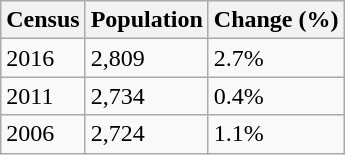<table class="wikitable">
<tr>
<th>Census</th>
<th>Population</th>
<th>Change (%)</th>
</tr>
<tr>
<td>2016</td>
<td>2,809</td>
<td>2.7%</td>
</tr>
<tr>
<td>2011</td>
<td>2,734</td>
<td>0.4%</td>
</tr>
<tr>
<td>2006</td>
<td>2,724</td>
<td>1.1%</td>
</tr>
</table>
